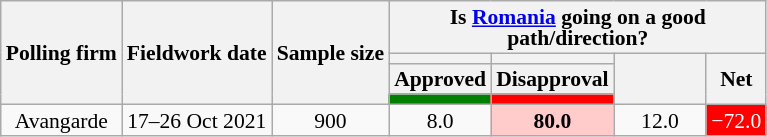<table class="wikitable sortable mw-datatable" style="text-align:center;font-size:90%;line-height:14px;">
<tr>
<th rowspan="4">Polling firm</th>
<th rowspan="4">Fieldwork date</th>
<th rowspan="4">Sample size</th>
<th colspan="4">Is <a href='#'>Romania</a> going on a good path/direction?</th>
</tr>
<tr>
<th style="width:55px;"></th>
<th style="width:55px;"></th>
<th rowspan="3" style="width:55px;"></th>
<th rowspan="3" style="width:30px;">Net</th>
</tr>
<tr>
<th>Approved</th>
<th>Disapproval</th>
</tr>
<tr>
<th style="background:#008000;"></th>
<th style="background:#FF0000;"></th>
</tr>
<tr>
<td>Avangarde</td>
<td data-sort-value="2021-10-26">17–26 Oct 2021</td>
<td>900</td>
<td>8.0</td>
<td style="background:#FFCCCB;"><strong>80.0</strong></td>
<td>12.0</td>
<td style="background:#FF0000; color:white;">−72.0</td>
</tr>
</table>
